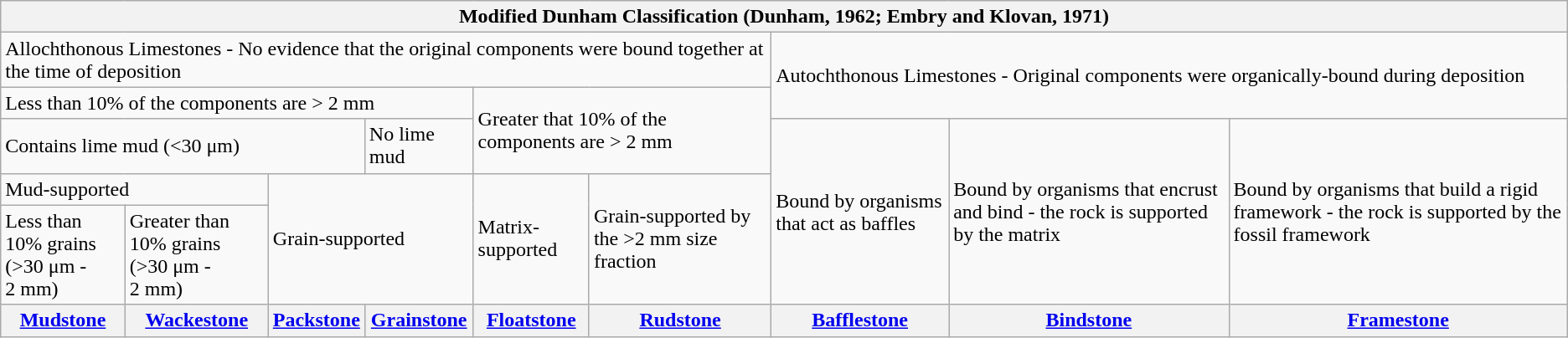<table class="wikitable">
<tr>
<th colspan="9">Modified Dunham Classification (Dunham, 1962; Embry and Klovan, 1971)</th>
</tr>
<tr>
<td colspan="6">Allochthonous  Limestones - No evidence that the original components were bound together at  the time of deposition</td>
<td colspan="4" rowspan="2">Autochthonous  Limestones - Original components were organically-bound during deposition</td>
</tr>
<tr>
<td colspan="4">Less than 10% of  the components are > 2 mm</td>
<td colspan="2" rowspan="2">Greater that  10% of the components are > 2 mm</td>
</tr>
<tr>
<td colspan="3">Contains lime mud (<30 μm)</td>
<td>No  lime mud</td>
<td rowspan="3">Bound by organisms that  act as baffles</td>
<td rowspan="3">Bound by organisms that  encrust and bind - the rock is supported by the matrix</td>
<td rowspan="3">Bound by organisms that  build a rigid framework - the rock is supported by the fossil framework</td>
</tr>
<tr>
<td colspan="2">Mud-supported</td>
<td colspan="2" rowspan="2">Grain-supported</td>
<td rowspan="2">Matrix-supported</td>
<td rowspan="2">Grain-supported by the  >2 mm size fraction</td>
</tr>
<tr>
<td>Less than 10% grains<br>(>30 μm - 2 mm)</td>
<td>Greater  than 10% grains<br>(>30 μm - 2 mm)</td>
</tr>
<tr>
<th><a href='#'>Mudstone</a></th>
<th><a href='#'>Wackestone</a></th>
<th><a href='#'>Packstone</a></th>
<th><a href='#'>Grainstone</a></th>
<th><a href='#'>Floatstone</a></th>
<th><a href='#'>Rudstone</a></th>
<th><a href='#'>Bafflestone</a></th>
<th><a href='#'>Bindstone</a></th>
<th><a href='#'>Framestone</a></th>
</tr>
</table>
